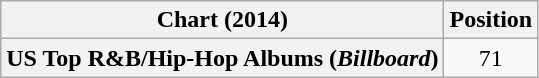<table class="wikitable sortable plainrowheaders">
<tr>
<th scope="col">Chart (2014)</th>
<th scope="col">Position</th>
</tr>
<tr>
<th scope="row">US Top R&B/Hip-Hop Albums (<em>Billboard</em>)</th>
<td style="text-align:center;">71</td>
</tr>
</table>
